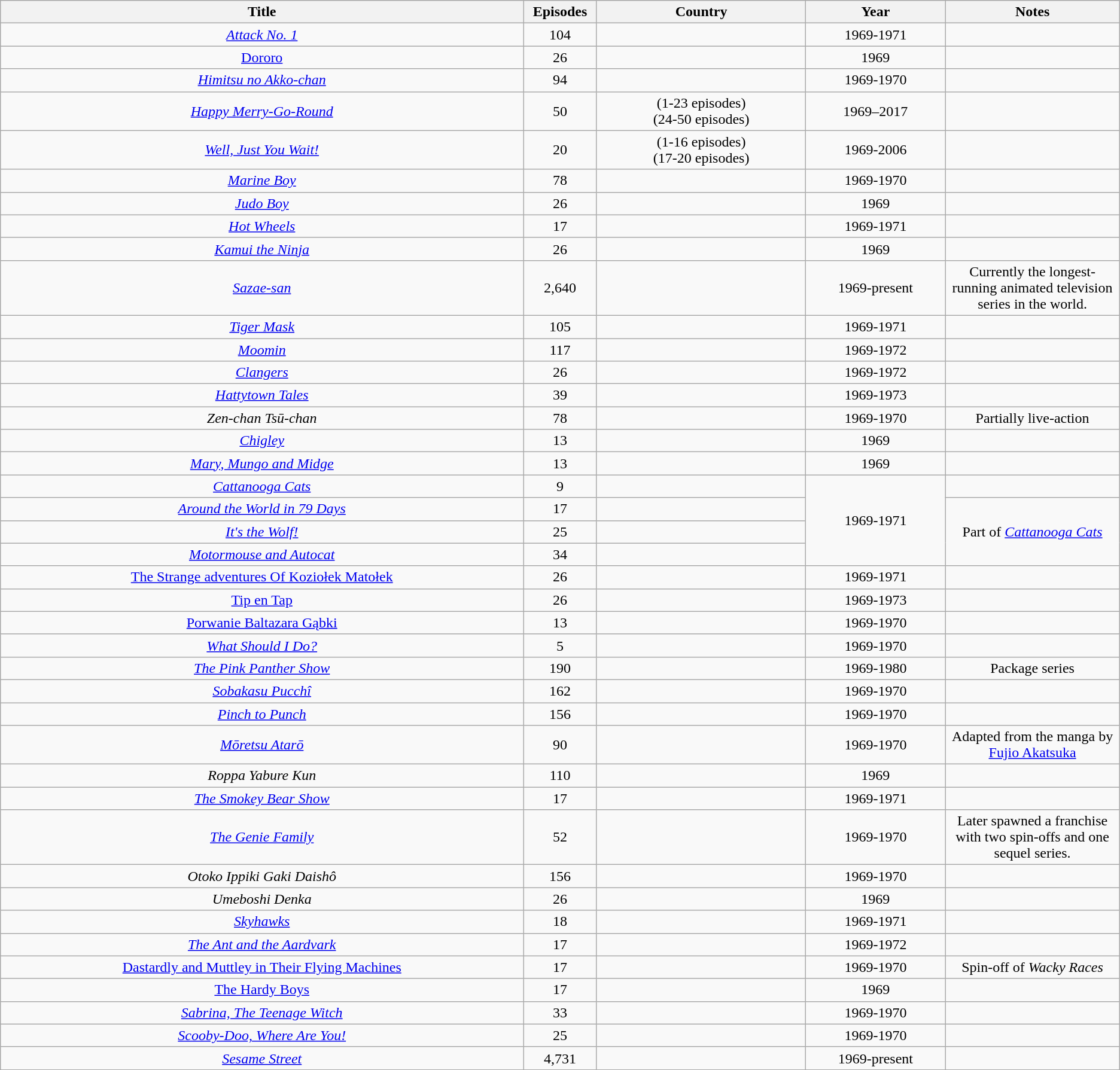<table class="wikitable sortable" style="text-align:center;">
<tr>
<th width=30%>Title</th>
<th width=2%>Episodes</th>
<th width=12%>Country</th>
<th width=8%>Year</th>
<th width=10%>Notes</th>
</tr>
<tr>
<td><em><a href='#'>Attack No. 1</a></em></td>
<td>104</td>
<td></td>
<td>1969-1971</td>
<td></td>
</tr>
<tr>
<td><a href='#'>Dororo</a></td>
<td>26</td>
<td></td>
<td>1969</td>
<td></td>
</tr>
<tr>
<td><em><a href='#'>Himitsu no Akko-chan</a></em></td>
<td>94</td>
<td></td>
<td>1969-1970</td>
<td></td>
</tr>
<tr>
<td><em><a href='#'>Happy Merry-Go-Round</a></em></td>
<td>50</td>
<td> (1-23 episodes)<br> (24-50 episodes)</td>
<td>1969–2017</td>
<td></td>
</tr>
<tr>
<td><em><a href='#'>Well, Just You Wait!</a></em></td>
<td>20</td>
<td> (1-16 episodes)<br> (17-20 episodes)</td>
<td>1969-2006</td>
<td></td>
</tr>
<tr>
<td><em><a href='#'>Marine Boy</a></em></td>
<td>78</td>
<td></td>
<td>1969-1970</td>
<td></td>
</tr>
<tr>
<td><em><a href='#'>Judo Boy</a></em></td>
<td>26</td>
<td></td>
<td>1969</td>
<td></td>
</tr>
<tr>
<td><em><a href='#'>Hot Wheels</a></em></td>
<td>17</td>
<td></td>
<td>1969-1971</td>
<td></td>
</tr>
<tr>
<td><em><a href='#'>Kamui the Ninja</a></em></td>
<td>26</td>
<td></td>
<td>1969</td>
<td></td>
</tr>
<tr>
<td><em><a href='#'>Sazae-san</a></em></td>
<td>2,640</td>
<td></td>
<td>1969-present</td>
<td>Currently the longest-running animated television series in the world.</td>
</tr>
<tr>
<td><em><a href='#'>Tiger Mask</a></em></td>
<td>105</td>
<td></td>
<td>1969-1971</td>
<td></td>
</tr>
<tr>
<td><em><a href='#'>Moomin</a></em></td>
<td>117</td>
<td></td>
<td>1969-1972</td>
<td></td>
</tr>
<tr>
<td><em><a href='#'>Clangers</a></em></td>
<td>26</td>
<td></td>
<td>1969-1972</td>
<td></td>
</tr>
<tr>
<td><em><a href='#'>Hattytown Tales</a></em></td>
<td>39</td>
<td></td>
<td>1969-1973</td>
<td></td>
</tr>
<tr>
<td><em>Zen-chan Tsū-chan</em></td>
<td>78</td>
<td></td>
<td>1969-1970</td>
<td>Partially live-action</td>
</tr>
<tr>
<td><em><a href='#'>Chigley</a></em></td>
<td>13</td>
<td></td>
<td>1969</td>
<td></td>
</tr>
<tr>
<td><em><a href='#'>Mary, Mungo and Midge</a></em></td>
<td>13</td>
<td></td>
<td>1969</td>
<td></td>
</tr>
<tr>
<td><em><a href='#'>Cattanooga Cats</a></em></td>
<td>9</td>
<td></td>
<td rowspan="4">1969-1971</td>
<td></td>
</tr>
<tr>
<td><em><a href='#'>Around the World in 79 Days</a></em></td>
<td>17</td>
<td></td>
<td rowspan="3">Part of <em><a href='#'>Cattanooga Cats</a></em></td>
</tr>
<tr>
<td><em><a href='#'>It's the Wolf!</a></em></td>
<td>25</td>
<td></td>
</tr>
<tr>
<td><em><a href='#'>Motormouse and Autocat</a></em></td>
<td>34</td>
<td></td>
</tr>
<tr>
<td><a href='#'>The Strange adventures Of Koziołek Matołek</a></td>
<td>26</td>
<td></td>
<td>1969-1971</td>
<td></td>
</tr>
<tr>
<td><a href='#'>Tip en Tap</a></td>
<td>26</td>
<td></td>
<td>1969-1973</td>
<td></td>
</tr>
<tr>
<td><a href='#'>Porwanie Baltazara Gąbki</a></td>
<td>13</td>
<td></td>
<td>1969-1970</td>
<td></td>
</tr>
<tr>
<td><em><a href='#'>What Should I Do?</a></em></td>
<td>5</td>
<td></td>
<td>1969-1970</td>
<td></td>
</tr>
<tr>
<td><em><a href='#'>The Pink Panther Show</a></em></td>
<td>190</td>
<td></td>
<td>1969-1980</td>
<td>Package series</td>
</tr>
<tr>
<td><em><a href='#'>Sobakasu Pucchî</a></em></td>
<td>162</td>
<td></td>
<td>1969-1970</td>
<td></td>
</tr>
<tr>
<td><em><a href='#'>Pinch to Punch</a></em></td>
<td>156</td>
<td></td>
<td>1969-1970</td>
<td></td>
</tr>
<tr>
<td><em><a href='#'>Mōretsu Atarō</a></em></td>
<td>90</td>
<td></td>
<td>1969-1970</td>
<td>Adapted from the manga by <a href='#'>Fujio Akatsuka</a></td>
</tr>
<tr>
<td><em>Roppa Yabure Kun</em></td>
<td>110</td>
<td></td>
<td>1969</td>
<td></td>
</tr>
<tr>
<td><em><a href='#'>The Smokey Bear Show</a></em></td>
<td>17</td>
<td></td>
<td>1969-1971</td>
<td></td>
</tr>
<tr>
<td><em><a href='#'>The Genie Family</a></em></td>
<td>52</td>
<td></td>
<td>1969-1970</td>
<td>Later spawned a franchise with two spin-offs and one sequel series.</td>
</tr>
<tr>
<td><em>Otoko Ippiki Gaki Daishô</em></td>
<td>156</td>
<td></td>
<td>1969-1970</td>
<td></td>
</tr>
<tr>
<td><em>Umeboshi Denka</em></td>
<td>26</td>
<td></td>
<td>1969</td>
<td></td>
</tr>
<tr>
<td><em><a href='#'>Skyhawks</a></em></td>
<td>18</td>
<td></td>
<td>1969-1971</td>
<td></td>
</tr>
<tr>
<td><em><a href='#'>The Ant and the Aardvark</a></em></td>
<td>17</td>
<td></td>
<td>1969-1972</td>
<td></td>
</tr>
<tr>
<td><a href='#'>Dastardly and Muttley in Their Flying Machines</a></td>
<td>17</td>
<td></td>
<td>1969-1970</td>
<td>Spin-off of <em>Wacky Races</em></td>
</tr>
<tr>
<td><a href='#'>The Hardy Boys</a></td>
<td>17</td>
<td></td>
<td>1969</td>
<td></td>
</tr>
<tr>
<td><em><a href='#'>Sabrina, The Teenage Witch</a></em></td>
<td>33</td>
<td></td>
<td>1969-1970</td>
<td></td>
</tr>
<tr>
<td><em><a href='#'>Scooby-Doo, Where Are You!</a></em></td>
<td>25</td>
<td></td>
<td>1969-1970</td>
<td></td>
</tr>
<tr>
<td><em><a href='#'>Sesame Street</a></em></td>
<td>4,731</td>
<td></td>
<td>1969-present</td>
<td></td>
</tr>
</table>
